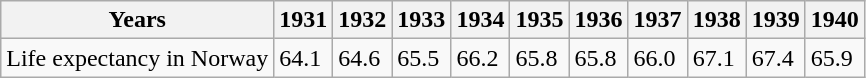<table class="wikitable">
<tr>
<th>Years</th>
<th>1931</th>
<th>1932</th>
<th>1933</th>
<th>1934</th>
<th>1935</th>
<th>1936</th>
<th>1937</th>
<th>1938</th>
<th>1939</th>
<th>1940</th>
</tr>
<tr>
<td>Life expectancy in Norway</td>
<td>64.1</td>
<td>64.6</td>
<td>65.5</td>
<td>66.2</td>
<td>65.8</td>
<td>65.8</td>
<td>66.0</td>
<td>67.1</td>
<td>67.4</td>
<td>65.9</td>
</tr>
</table>
